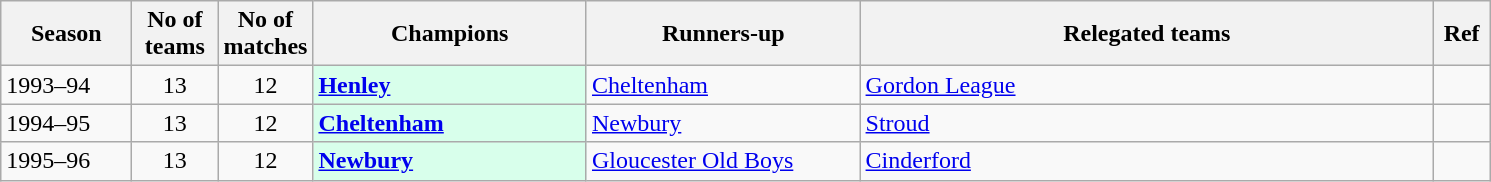<table class="wikitable">
<tr>
<th style="width:80px;">Season</th>
<th style="width:50px;">No of teams</th>
<th style="width:50px;">No of matches</th>
<th style="width:175px;">Champions</th>
<th style="width:175px;">Runners-up</th>
<th style="width:375px;">Relegated teams</th>
<th style="width:30px;">Ref</th>
</tr>
<tr>
<td>1993–94</td>
<td style="text-align: center;">13</td>
<td style="text-align: center;">12</td>
<td style="background:#d8ffeb;"><strong><a href='#'>Henley</a></strong></td>
<td><a href='#'>Cheltenham</a></td>
<td><a href='#'>Gordon League</a></td>
<td></td>
</tr>
<tr>
<td>1994–95</td>
<td style="text-align: center;">13</td>
<td style="text-align: center;">12</td>
<td style="background:#d8ffeb;"><strong><a href='#'>Cheltenham</a></strong></td>
<td><a href='#'>Newbury</a></td>
<td><a href='#'>Stroud</a></td>
<td></td>
</tr>
<tr>
<td>1995–96</td>
<td style="text-align: center;">13</td>
<td style="text-align: center;">12</td>
<td style="background:#d8ffeb;"><strong><a href='#'>Newbury</a></strong></td>
<td><a href='#'>Gloucester Old Boys</a></td>
<td><a href='#'>Cinderford</a></td>
<td></td>
</tr>
</table>
